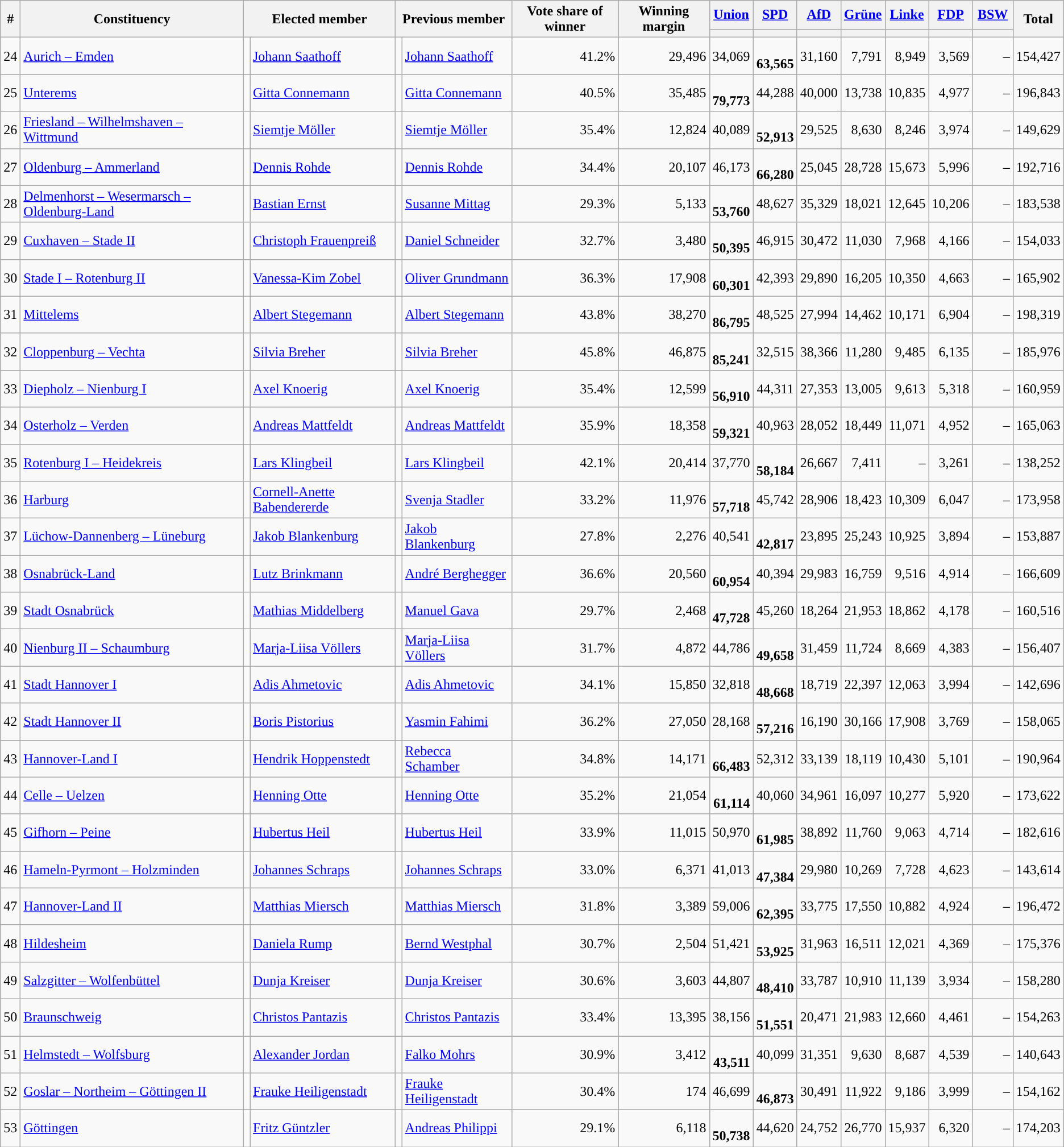<table class="wikitable sortable" style="text-align:right">
<tr>
<th rowspan="2">#</th>
<th rowspan="2">Constituency</th>
<th rowspan="2" colspan="2">Elected member</th>
<th rowspan="2" colspan="2">Previous member</th>
<th rowspan="2">Vote share of winner</th>
<th rowspan="2">Winning margin</th>
<th class="wikitable sortable" style="width:40px;"><a href='#'>Union</a></th>
<th class="wikitable sortable" style="width:40px;"><a href='#'>SPD</a></th>
<th class="wikitable sortable" style="width:40px;"><a href='#'>AfD</a></th>
<th class="wikitable sortable" style="width:40px;"><a href='#'>Grüne</a></th>
<th class="wikitable sortable" style="width:40px;"><a href='#'>Linke</a></th>
<th class="wikitable sortable" style="width:40px;"><a href='#'>FDP</a></th>
<th class="wikitable sortable" style="width:40px;"><a href='#'>BSW</a></th>
<th class="wikitable sortable" style="width:40px;" rowspan="2">Total</th>
</tr>
<tr>
<th class="wikitable sortable" style="background:"></th>
<th class="wikitable sortable" style="background:"></th>
<th class="wikitable sortable" style="background:"></th>
<th class="wikitable sortable" style="background:"></th>
<th class="wikitable sortable" style="background:"></th>
<th class="wikitable sortable" style="background:"></th>
<th class="wikitable sortable" style="background:"></th>
</tr>
<tr>
<td>24</td>
<td align=left><a href='#'>Aurich – Emden</a></td>
<td bgcolor=></td>
<td align=left><a href='#'>Johann Saathoff</a></td>
<td bgcolor=></td>
<td align=left><a href='#'>Johann Saathoff</a></td>
<td>41.2%</td>
<td>29,496</td>
<td>34,069</td>
<td><br><strong>63,565</strong></td>
<td>31,160</td>
<td>7,791</td>
<td>8,949</td>
<td>3,569</td>
<td>–</td>
<td>154,427</td>
</tr>
<tr>
<td>25</td>
<td align=left><a href='#'>Unterems</a></td>
<td bgcolor=></td>
<td align=left><a href='#'>Gitta Connemann</a></td>
<td bgcolor=></td>
<td align=left><a href='#'>Gitta Connemann</a></td>
<td>40.5%</td>
<td>35,485</td>
<td><br><strong>79,773</strong></td>
<td>44,288</td>
<td>40,000</td>
<td>13,738</td>
<td>10,835</td>
<td>4,977</td>
<td>–</td>
<td>196,843</td>
</tr>
<tr>
<td>26</td>
<td align=left><a href='#'>Friesland – Wilhelmshaven – Wittmund</a></td>
<td bgcolor=></td>
<td align=left><a href='#'>Siemtje Möller</a></td>
<td bgcolor=></td>
<td align=left><a href='#'>Siemtje Möller</a></td>
<td>35.4%</td>
<td>12,824</td>
<td>40,089</td>
<td><br><strong>52,913</strong></td>
<td>29,525</td>
<td>8,630</td>
<td>8,246</td>
<td>3,974</td>
<td>–</td>
<td>149,629</td>
</tr>
<tr>
<td>27</td>
<td align=left><a href='#'>Oldenburg – Ammerland</a></td>
<td bgcolor=></td>
<td align=left><a href='#'>Dennis Rohde</a></td>
<td bgcolor=></td>
<td align=left><a href='#'>Dennis Rohde</a></td>
<td>34.4%</td>
<td>20,107</td>
<td>46,173</td>
<td><br><strong>66,280</strong></td>
<td>25,045</td>
<td>28,728</td>
<td>15,673</td>
<td>5,996</td>
<td>–</td>
<td>192,716</td>
</tr>
<tr>
<td>28</td>
<td align=left><a href='#'>Delmenhorst – Wesermarsch – Oldenburg-Land</a></td>
<td bgcolor=></td>
<td align=left><a href='#'>Bastian Ernst</a></td>
<td bgcolor=></td>
<td align=left><a href='#'>Susanne Mittag</a></td>
<td>29.3%</td>
<td>5,133</td>
<td><br><strong>53,760</strong></td>
<td>48,627</td>
<td>35,329</td>
<td>18,021</td>
<td>12,645</td>
<td>10,206</td>
<td>–</td>
<td>183,538</td>
</tr>
<tr>
<td>29</td>
<td align=left><a href='#'>Cuxhaven – Stade II</a></td>
<td bgcolor=></td>
<td align=left><a href='#'>Christoph Frauenpreiß</a></td>
<td bgcolor=></td>
<td align=left><a href='#'>Daniel Schneider</a></td>
<td>32.7%</td>
<td>3,480</td>
<td><br><strong>50,395</strong></td>
<td>46,915</td>
<td>30,472</td>
<td>11,030</td>
<td>7,968</td>
<td>4,166</td>
<td>–</td>
<td>154,033</td>
</tr>
<tr>
<td>30</td>
<td align=left><a href='#'>Stade I – Rotenburg II</a></td>
<td bgcolor=></td>
<td align=left><a href='#'>Vanessa-Kim Zobel</a></td>
<td bgcolor=></td>
<td align=left><a href='#'>Oliver Grundmann</a></td>
<td>36.3%</td>
<td>17,908</td>
<td><br><strong>60,301</strong></td>
<td>42,393</td>
<td>29,890</td>
<td>16,205</td>
<td>10,350</td>
<td>4,663</td>
<td>–</td>
<td>165,902</td>
</tr>
<tr>
<td>31</td>
<td align=left><a href='#'>Mittelems</a></td>
<td bgcolor=></td>
<td align=left><a href='#'>Albert Stegemann</a></td>
<td bgcolor=></td>
<td align=left><a href='#'>Albert Stegemann</a></td>
<td>43.8%</td>
<td>38,270</td>
<td><br><strong>86,795</strong></td>
<td>48,525</td>
<td>27,994</td>
<td>14,462</td>
<td>10,171</td>
<td>6,904</td>
<td>–</td>
<td>198,319</td>
</tr>
<tr>
<td>32</td>
<td align=left><a href='#'>Cloppenburg – Vechta</a></td>
<td bgcolor=></td>
<td align=left><a href='#'>Silvia Breher</a></td>
<td bgcolor=></td>
<td align=left><a href='#'>Silvia Breher</a></td>
<td>45.8%</td>
<td>46,875</td>
<td><br><strong>85,241</strong></td>
<td>32,515</td>
<td>38,366</td>
<td>11,280</td>
<td>9,485</td>
<td>6,135</td>
<td>–</td>
<td>185,976</td>
</tr>
<tr>
<td>33</td>
<td align=left><a href='#'>Diepholz – Nienburg I</a></td>
<td bgcolor=></td>
<td align=left><a href='#'>Axel Knoerig</a></td>
<td bgcolor=></td>
<td align=left><a href='#'>Axel Knoerig</a></td>
<td>35.4%</td>
<td>12,599</td>
<td><br><strong>56,910</strong></td>
<td>44,311</td>
<td>27,353</td>
<td>13,005</td>
<td>9,613</td>
<td>5,318</td>
<td>–</td>
<td>160,959</td>
</tr>
<tr>
<td>34</td>
<td align=left><a href='#'>Osterholz – Verden</a></td>
<td bgcolor=></td>
<td align=left><a href='#'>Andreas Mattfeldt</a></td>
<td bgcolor=></td>
<td align=left><a href='#'>Andreas Mattfeldt</a></td>
<td>35.9%</td>
<td>18,358</td>
<td><br><strong>59,321</strong></td>
<td>40,963</td>
<td>28,052</td>
<td>18,449</td>
<td>11,071</td>
<td>4,952</td>
<td>–</td>
<td>165,063</td>
</tr>
<tr>
<td>35</td>
<td align=left><a href='#'>Rotenburg I – Heidekreis</a></td>
<td bgcolor=></td>
<td align=left><a href='#'>Lars Klingbeil</a></td>
<td bgcolor=></td>
<td align=left><a href='#'>Lars Klingbeil</a></td>
<td>42.1%</td>
<td>20,414</td>
<td>37,770</td>
<td><br><strong>58,184</strong></td>
<td>26,667</td>
<td>7,411</td>
<td>–</td>
<td>3,261</td>
<td>–</td>
<td>138,252</td>
</tr>
<tr>
<td>36</td>
<td align=left><a href='#'>Harburg</a></td>
<td bgcolor=></td>
<td align=left><a href='#'>Cornell-Anette Babendererde</a></td>
<td bgcolor=></td>
<td align=left><a href='#'>Svenja Stadler</a></td>
<td>33.2%</td>
<td>11,976</td>
<td><br><strong>57,718</strong></td>
<td>45,742</td>
<td>28,906</td>
<td>18,423</td>
<td>10,309</td>
<td>6,047</td>
<td>–</td>
<td>173,958</td>
</tr>
<tr>
<td>37</td>
<td align=left><a href='#'>Lüchow-Dannenberg – Lüneburg</a></td>
<td bgcolor=></td>
<td align=left><a href='#'>Jakob Blankenburg</a></td>
<td bgcolor=></td>
<td align=left><a href='#'>Jakob Blankenburg</a></td>
<td>27.8%</td>
<td>2,276</td>
<td>40,541</td>
<td><br><strong>42,817</strong></td>
<td>23,895</td>
<td>25,243</td>
<td>10,925</td>
<td>3,894</td>
<td>–</td>
<td>153,887</td>
</tr>
<tr>
<td>38</td>
<td align=left><a href='#'>Osnabrück-Land</a></td>
<td bgcolor=></td>
<td align=left><a href='#'>Lutz Brinkmann</a></td>
<td bgcolor=></td>
<td align=left><a href='#'>André Berghegger</a></td>
<td>36.6%</td>
<td>20,560</td>
<td><br><strong>60,954</strong></td>
<td>40,394</td>
<td>29,983</td>
<td>16,759</td>
<td>9,516</td>
<td>4,914</td>
<td>–</td>
<td>166,609</td>
</tr>
<tr>
<td>39</td>
<td align=left><a href='#'>Stadt Osnabrück</a></td>
<td bgcolor=></td>
<td align=left><a href='#'>Mathias Middelberg</a></td>
<td bgcolor=></td>
<td align=left><a href='#'>Manuel Gava</a></td>
<td>29.7%</td>
<td>2,468</td>
<td><br><strong>47,728</strong></td>
<td>45,260</td>
<td>18,264</td>
<td>21,953</td>
<td>18,862</td>
<td>4,178</td>
<td>–</td>
<td>160,516</td>
</tr>
<tr>
<td>40</td>
<td align=left><a href='#'>Nienburg II – Schaumburg</a></td>
<td bgcolor=></td>
<td align=left><a href='#'>Marja-Liisa Völlers</a></td>
<td bgcolor=></td>
<td align=left><a href='#'>Marja-Liisa Völlers</a></td>
<td>31.7%</td>
<td>4,872</td>
<td>44,786</td>
<td><br><strong>49,658</strong></td>
<td>31,459</td>
<td>11,724</td>
<td>8,669</td>
<td>4,383</td>
<td>–</td>
<td>156,407</td>
</tr>
<tr>
<td>41</td>
<td align=left><a href='#'>Stadt Hannover I</a></td>
<td bgcolor=></td>
<td align=left><a href='#'>Adis Ahmetovic</a></td>
<td bgcolor=></td>
<td align=left><a href='#'>Adis Ahmetovic</a></td>
<td>34.1%</td>
<td>15,850</td>
<td>32,818</td>
<td><br><strong>48,668</strong></td>
<td>18,719</td>
<td>22,397</td>
<td>12,063</td>
<td>3,994</td>
<td>–</td>
<td>142,696</td>
</tr>
<tr>
<td>42</td>
<td align=left><a href='#'>Stadt Hannover II</a></td>
<td bgcolor=></td>
<td align=left><a href='#'>Boris Pistorius</a></td>
<td bgcolor=></td>
<td align=left><a href='#'>Yasmin Fahimi</a></td>
<td>36.2%</td>
<td>27,050</td>
<td>28,168</td>
<td><br><strong>57,216</strong></td>
<td>16,190</td>
<td>30,166</td>
<td>17,908</td>
<td>3,769</td>
<td>–</td>
<td>158,065</td>
</tr>
<tr>
<td>43</td>
<td align=left><a href='#'>Hannover-Land I</a></td>
<td bgcolor=></td>
<td align=left><a href='#'>Hendrik Hoppenstedt</a></td>
<td bgcolor=></td>
<td align=left><a href='#'>Rebecca Schamber</a></td>
<td>34.8%</td>
<td>14,171</td>
<td><br><strong>66,483</strong></td>
<td>52,312</td>
<td>33,139</td>
<td>18,119</td>
<td>10,430</td>
<td>5,101</td>
<td>–</td>
<td>190,964</td>
</tr>
<tr>
<td>44</td>
<td align=left><a href='#'>Celle – Uelzen</a></td>
<td bgcolor=></td>
<td align=left><a href='#'>Henning Otte</a></td>
<td bgcolor=></td>
<td align=left><a href='#'>Henning Otte</a></td>
<td>35.2%</td>
<td>21,054</td>
<td><br><strong>61,114</strong></td>
<td>40,060</td>
<td>34,961</td>
<td>16,097</td>
<td>10,277</td>
<td>5,920</td>
<td>–</td>
<td>173,622</td>
</tr>
<tr>
<td>45</td>
<td align=left><a href='#'>Gifhorn – Peine</a></td>
<td bgcolor=></td>
<td align=left><a href='#'>Hubertus Heil</a></td>
<td bgcolor=></td>
<td align=left><a href='#'>Hubertus Heil</a></td>
<td>33.9%</td>
<td>11,015</td>
<td>50,970</td>
<td><br><strong>61,985</strong></td>
<td>38,892</td>
<td>11,760</td>
<td>9,063</td>
<td>4,714</td>
<td>–</td>
<td>182,616</td>
</tr>
<tr>
<td>46</td>
<td align=left><a href='#'>Hameln-Pyrmont – Holzminden</a></td>
<td bgcolor=></td>
<td align=left><a href='#'>Johannes Schraps</a></td>
<td bgcolor=></td>
<td align=left><a href='#'>Johannes Schraps</a></td>
<td>33.0%</td>
<td>6,371</td>
<td>41,013</td>
<td><br><strong>47,384</strong></td>
<td>29,980</td>
<td>10,269</td>
<td>7,728</td>
<td>4,623</td>
<td>–</td>
<td>143,614</td>
</tr>
<tr>
<td>47</td>
<td align=left><a href='#'>Hannover-Land II</a></td>
<td bgcolor=></td>
<td align=left><a href='#'>Matthias Miersch</a></td>
<td bgcolor=></td>
<td align=left><a href='#'>Matthias Miersch</a></td>
<td>31.8%</td>
<td>3,389</td>
<td>59,006</td>
<td><br><strong>62,395</strong></td>
<td>33,775</td>
<td>17,550</td>
<td>10,882</td>
<td>4,924</td>
<td>–</td>
<td>196,472</td>
</tr>
<tr>
<td>48</td>
<td align=left><a href='#'>Hildesheim</a></td>
<td bgcolor=></td>
<td align=left><a href='#'>Daniela Rump</a></td>
<td bgcolor=></td>
<td align=left><a href='#'>Bernd Westphal</a></td>
<td>30.7%</td>
<td>2,504</td>
<td>51,421</td>
<td><br><strong>53,925</strong></td>
<td>31,963</td>
<td>16,511</td>
<td>12,021</td>
<td>4,369</td>
<td>–</td>
<td>175,376</td>
</tr>
<tr>
<td>49</td>
<td align=left><a href='#'>Salzgitter – Wolfenbüttel</a></td>
<td bgcolor=></td>
<td align=left><a href='#'>Dunja Kreiser</a></td>
<td bgcolor=></td>
<td align=left><a href='#'>Dunja Kreiser</a></td>
<td>30.6%</td>
<td>3,603</td>
<td>44,807</td>
<td><br><strong>48,410</strong></td>
<td>33,787</td>
<td>10,910</td>
<td>11,139</td>
<td>3,934</td>
<td>–</td>
<td>158,280</td>
</tr>
<tr>
<td>50</td>
<td align=left><a href='#'>Braunschweig</a></td>
<td bgcolor=></td>
<td align=left><a href='#'>Christos Pantazis</a></td>
<td bgcolor=></td>
<td align=left><a href='#'>Christos Pantazis</a></td>
<td>33.4%</td>
<td>13,395</td>
<td>38,156</td>
<td><br><strong>51,551</strong></td>
<td>20,471</td>
<td>21,983</td>
<td>12,660</td>
<td>4,461</td>
<td>–</td>
<td>154,263</td>
</tr>
<tr>
<td>51</td>
<td align=left><a href='#'>Helmstedt – Wolfsburg</a></td>
<td bgcolor=></td>
<td align=left><a href='#'>Alexander Jordan</a></td>
<td bgcolor=></td>
<td align=left><a href='#'>Falko Mohrs</a></td>
<td>30.9%</td>
<td>3,412</td>
<td><br><strong>43,511</strong></td>
<td>40,099</td>
<td>31,351</td>
<td>9,630</td>
<td>8,687</td>
<td>4,539</td>
<td>–</td>
<td>140,643</td>
</tr>
<tr>
<td>52</td>
<td align=left><a href='#'>Goslar – Northeim – Göttingen II</a></td>
<td bgcolor=></td>
<td align=left><a href='#'>Frauke Heiligenstadt</a></td>
<td bgcolor=></td>
<td align=left><a href='#'>Frauke Heiligenstadt</a></td>
<td>30.4%</td>
<td>174</td>
<td>46,699</td>
<td><br><strong>46,873</strong></td>
<td>30,491</td>
<td>11,922</td>
<td>9,186</td>
<td>3,999</td>
<td>–</td>
<td>154,162</td>
</tr>
<tr>
<td>53</td>
<td align=left><a href='#'>Göttingen</a></td>
<td bgcolor=></td>
<td align=left><a href='#'>Fritz Güntzler</a></td>
<td bgcolor=></td>
<td align=left><a href='#'>Andreas Philippi</a></td>
<td>29.1%</td>
<td>6,118</td>
<td><br><strong>50,738</strong></td>
<td>44,620</td>
<td>24,752</td>
<td>26,770</td>
<td>15,937</td>
<td>6,320</td>
<td>–</td>
<td>174,203</td>
</tr>
</table>
